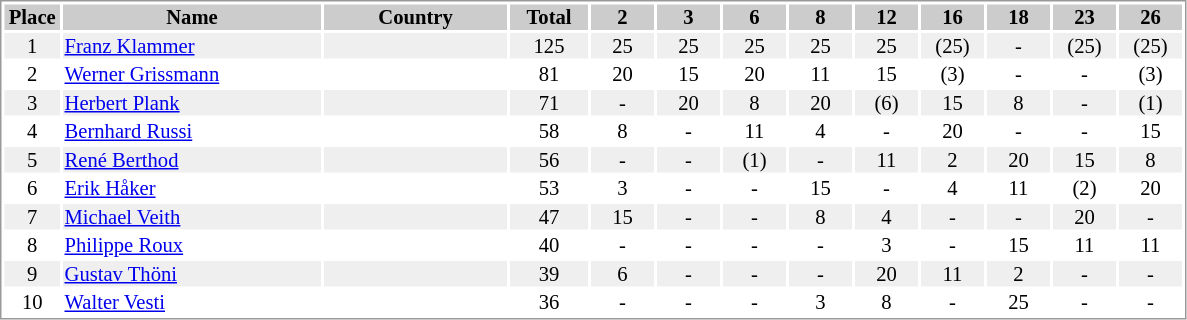<table border="0" style="border: 1px solid #999; background-color:#FFFFFF; text-align:center; font-size:86%; line-height:15px;">
<tr align="center" bgcolor="#CCCCCC">
<th width=35>Place</th>
<th width=170>Name</th>
<th width=120>Country</th>
<th width=50>Total</th>
<th width=40>2</th>
<th width=40>3</th>
<th width=40>6</th>
<th width=40>8</th>
<th width=40>12</th>
<th width=40>16</th>
<th width=40>18</th>
<th width=40>23</th>
<th width=40>26</th>
</tr>
<tr bgcolor="#EFEFEF">
<td>1</td>
<td align="left"><a href='#'>Franz Klammer</a></td>
<td align="left"></td>
<td>125</td>
<td>25</td>
<td>25</td>
<td>25</td>
<td>25</td>
<td>25</td>
<td>(25)</td>
<td>-</td>
<td>(25)</td>
<td>(25)</td>
</tr>
<tr>
<td>2</td>
<td align="left"><a href='#'>Werner Grissmann</a></td>
<td align="left"></td>
<td>81</td>
<td>20</td>
<td>15</td>
<td>20</td>
<td>11</td>
<td>15</td>
<td>(3)</td>
<td>-</td>
<td>-</td>
<td>(3)</td>
</tr>
<tr bgcolor="#EFEFEF">
<td>3</td>
<td align="left"><a href='#'>Herbert Plank</a></td>
<td align="left"></td>
<td>71</td>
<td>-</td>
<td>20</td>
<td>8</td>
<td>20</td>
<td>(6)</td>
<td>15</td>
<td>8</td>
<td>-</td>
<td>(1)</td>
</tr>
<tr>
<td>4</td>
<td align="left"><a href='#'>Bernhard Russi</a></td>
<td align="left"></td>
<td>58</td>
<td>8</td>
<td>-</td>
<td>11</td>
<td>4</td>
<td>-</td>
<td>20</td>
<td>-</td>
<td>-</td>
<td>15</td>
</tr>
<tr bgcolor="#EFEFEF">
<td>5</td>
<td align="left"><a href='#'>René Berthod</a></td>
<td align="left"></td>
<td>56</td>
<td>-</td>
<td>-</td>
<td>(1)</td>
<td>-</td>
<td>11</td>
<td>2</td>
<td>20</td>
<td>15</td>
<td>8</td>
</tr>
<tr>
<td>6</td>
<td align="left"><a href='#'>Erik Håker</a></td>
<td align="left"></td>
<td>53</td>
<td>3</td>
<td>-</td>
<td>-</td>
<td>15</td>
<td>-</td>
<td>4</td>
<td>11</td>
<td>(2)</td>
<td>20</td>
</tr>
<tr bgcolor="#EFEFEF">
<td>7</td>
<td align="left"><a href='#'>Michael Veith</a></td>
<td align="left"></td>
<td>47</td>
<td>15</td>
<td>-</td>
<td>-</td>
<td>8</td>
<td>4</td>
<td>-</td>
<td>-</td>
<td>20</td>
<td>-</td>
</tr>
<tr>
<td>8</td>
<td align="left"><a href='#'>Philippe Roux</a></td>
<td align="left"></td>
<td>40</td>
<td>-</td>
<td>-</td>
<td>-</td>
<td>-</td>
<td>3</td>
<td>-</td>
<td>15</td>
<td>11</td>
<td>11</td>
</tr>
<tr bgcolor="#EFEFEF">
<td>9</td>
<td align="left"><a href='#'>Gustav Thöni</a></td>
<td align="left"></td>
<td>39</td>
<td>6</td>
<td>-</td>
<td>-</td>
<td>-</td>
<td>20</td>
<td>11</td>
<td>2</td>
<td>-</td>
<td>-</td>
</tr>
<tr>
<td>10</td>
<td align="left"><a href='#'>Walter Vesti</a></td>
<td align="left"></td>
<td>36</td>
<td>-</td>
<td>-</td>
<td>-</td>
<td>3</td>
<td>8</td>
<td>-</td>
<td>25</td>
<td>-</td>
<td>-</td>
</tr>
</table>
